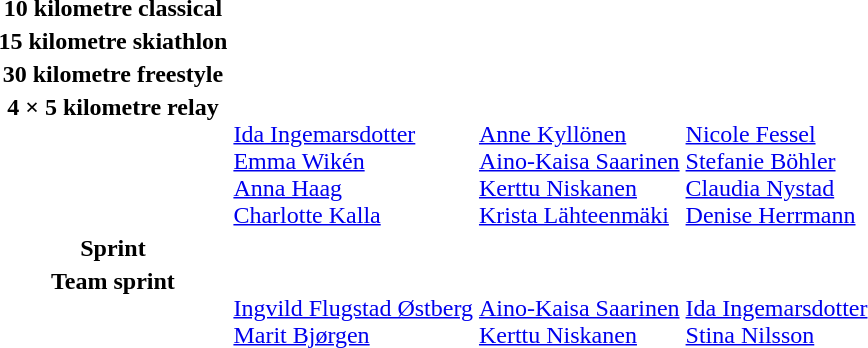<table>
<tr valign="top">
<th scope="row">10 kilometre classical <br></th>
<td></td>
<td></td>
<td></td>
</tr>
<tr valign="top">
<th scope="row">15 kilometre skiathlon <br></th>
<td></td>
<td></td>
<td></td>
</tr>
<tr valign="top">
<th scope="row">30 kilometre freestyle<br></th>
<td></td>
<td></td>
<td></td>
</tr>
<tr valign="top">
<th scope="row">4 × 5 kilometre relay <br></th>
<td><br><a href='#'>Ida Ingemarsdotter</a><br><a href='#'>Emma Wikén</a><br><a href='#'>Anna Haag</a><br><a href='#'>Charlotte Kalla</a></td>
<td><br><a href='#'>Anne Kyllönen</a><br><a href='#'>Aino-Kaisa Saarinen</a><br><a href='#'>Kerttu Niskanen</a><br><a href='#'>Krista Lähteenmäki</a></td>
<td><br><a href='#'>Nicole Fessel</a><br><a href='#'>Stefanie Böhler</a><br><a href='#'>Claudia Nystad</a><br><a href='#'>Denise Herrmann</a></td>
</tr>
<tr valign="top">
<th scope="row">Sprint <br></th>
<td></td>
<td></td>
<td></td>
</tr>
<tr valign="top">
<th scope="row">Team sprint <br></th>
<td><br><a href='#'>Ingvild Flugstad Østberg</a><br><a href='#'>Marit Bjørgen</a></td>
<td><br><a href='#'>Aino-Kaisa Saarinen</a><br><a href='#'>Kerttu Niskanen</a></td>
<td><br><a href='#'>Ida Ingemarsdotter</a><br><a href='#'>Stina Nilsson</a></td>
</tr>
</table>
